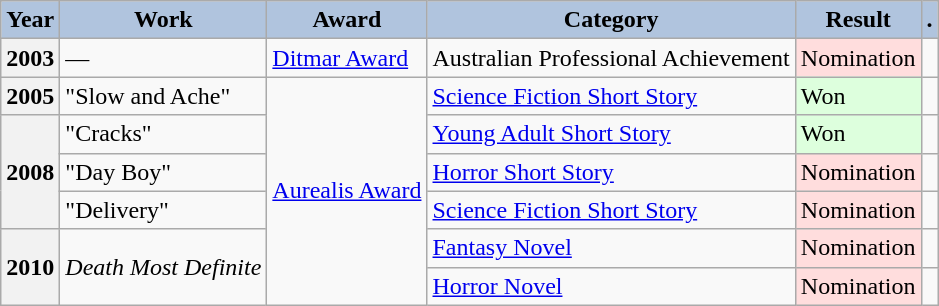<table class="wikitable">
<tr>
<th style="background:#B0C4DE;">Year</th>
<th style="background:#B0C4DE;">Work</th>
<th style="background:#B0C4DE;">Award</th>
<th style="background:#B0C4DE;">Category</th>
<th style="background:#B0C4DE;">Result</th>
<th style="background:#B0C4DE;">.</th>
</tr>
<tr>
<th>2003</th>
<td>—</td>
<td><a href='#'>Ditmar Award</a></td>
<td>Australian Professional Achievement</td>
<td bgcolor="ffdddd">Nomination</td>
<td></td>
</tr>
<tr>
<th>2005</th>
<td>"Slow and Ache"</td>
<td rowspan="6"><a href='#'>Aurealis Award</a></td>
<td><a href='#'>Science Fiction Short Story</a></td>
<td bgcolor="#ddffdd">Won</td>
<td></td>
</tr>
<tr>
<th rowspan="3">2008</th>
<td>"Cracks"</td>
<td><a href='#'>Young Adult Short Story</a></td>
<td bgcolor="#ddffdd">Won</td>
<td></td>
</tr>
<tr>
<td>"Day Boy"</td>
<td><a href='#'>Horror Short Story</a></td>
<td bgcolor="ffdddd">Nomination</td>
<td></td>
</tr>
<tr>
<td>"Delivery"</td>
<td><a href='#'>Science Fiction Short Story</a></td>
<td bgcolor="ffdddd">Nomination</td>
<td></td>
</tr>
<tr>
<th rowspan="2">2010</th>
<td rowspan="2"><em>Death Most Definite</em></td>
<td><a href='#'>Fantasy Novel</a></td>
<td bgcolor="ffdddd">Nomination</td>
<td></td>
</tr>
<tr>
<td><a href='#'>Horror Novel</a></td>
<td bgcolor="ffdddd">Nomination</td>
<td></td>
</tr>
</table>
